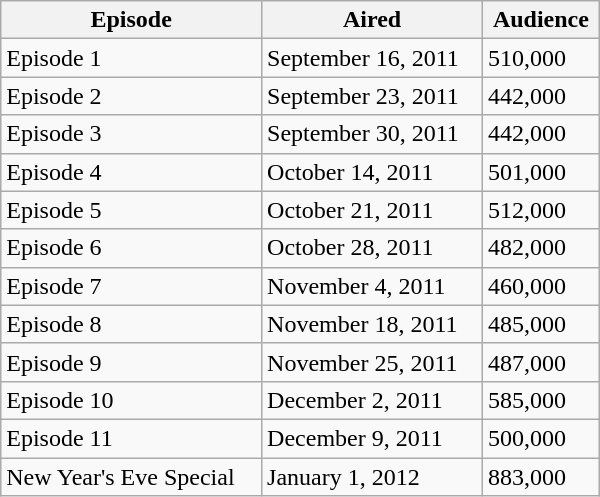<table class="wikitable" border="1" width ="400">
<tr>
<th>Episode</th>
<th>Aired</th>
<th>Audience</th>
</tr>
<tr>
<td>Episode 1</td>
<td>September 16, 2011</td>
<td>510,000</td>
</tr>
<tr>
<td>Episode 2</td>
<td>September 23, 2011</td>
<td>442,000</td>
</tr>
<tr>
<td>Episode 3</td>
<td>September 30, 2011</td>
<td>442,000</td>
</tr>
<tr>
<td>Episode 4</td>
<td>October 14, 2011</td>
<td>501,000</td>
</tr>
<tr>
<td>Episode 5</td>
<td>October 21, 2011</td>
<td>512,000</td>
</tr>
<tr>
<td>Episode 6</td>
<td>October 28, 2011</td>
<td>482,000</td>
</tr>
<tr>
<td>Episode 7</td>
<td>November 4, 2011</td>
<td>460,000</td>
</tr>
<tr>
<td>Episode 8</td>
<td>November 18, 2011</td>
<td>485,000</td>
</tr>
<tr>
<td>Episode 9</td>
<td>November 25, 2011</td>
<td>487,000</td>
</tr>
<tr>
<td>Episode 10</td>
<td>December 2, 2011</td>
<td>585,000</td>
</tr>
<tr>
<td>Episode 11</td>
<td>December 9, 2011</td>
<td>500,000</td>
</tr>
<tr>
<td>New Year's Eve Special</td>
<td>January 1, 2012</td>
<td>883,000</td>
</tr>
</table>
